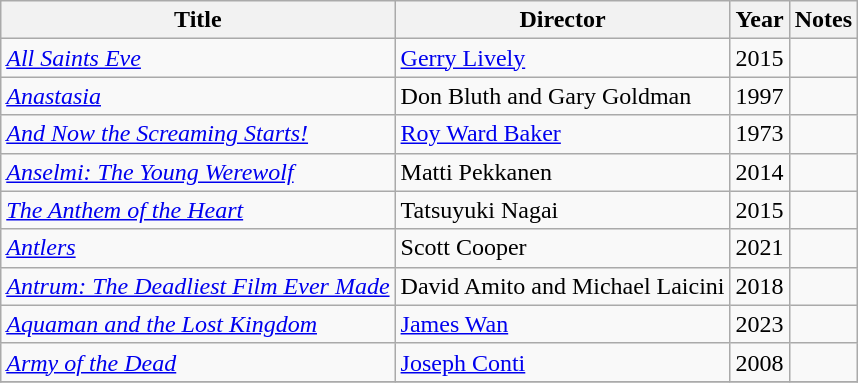<table class="wikitable">
<tr>
<th>Title</th>
<th>Director</th>
<th>Year</th>
<th>Notes</th>
</tr>
<tr>
<td><em><a href='#'>All Saints Eve</a></em></td>
<td><a href='#'>Gerry Lively</a></td>
<td>2015</td>
<td></td>
</tr>
<tr>
<td><em><a href='#'>Anastasia</a></em></td>
<td>Don Bluth and Gary Goldman</td>
<td>1997</td>
<td></td>
</tr>
<tr>
<td><em><a href='#'>And Now the Screaming Starts!</a></em></td>
<td><a href='#'>Roy Ward Baker</a></td>
<td>1973</td>
<td></td>
</tr>
<tr>
<td><em><a href='#'>Anselmi: The Young Werewolf</a></em></td>
<td>Matti Pekkanen</td>
<td>2014</td>
<td></td>
</tr>
<tr>
<td><em><a href='#'>The Anthem of the Heart</a></em></td>
<td>Tatsuyuki Nagai</td>
<td>2015</td>
<td></td>
</tr>
<tr>
<td><em><a href='#'>Antlers</a></em></td>
<td>Scott Cooper</td>
<td>2021</td>
<td></td>
</tr>
<tr>
<td><em><a href='#'>Antrum: The Deadliest Film Ever Made</a></em></td>
<td>David Amito and Michael Laicini</td>
<td>2018</td>
<td></td>
</tr>
<tr>
<td><em><a href='#'>Aquaman and the Lost Kingdom</a></em></td>
<td><a href='#'>James Wan</a></td>
<td>2023</td>
<td></td>
</tr>
<tr>
<td><em><a href='#'>Army of the Dead</a></em></td>
<td><a href='#'>Joseph Conti</a></td>
<td>2008</td>
<td></td>
</tr>
<tr>
</tr>
</table>
